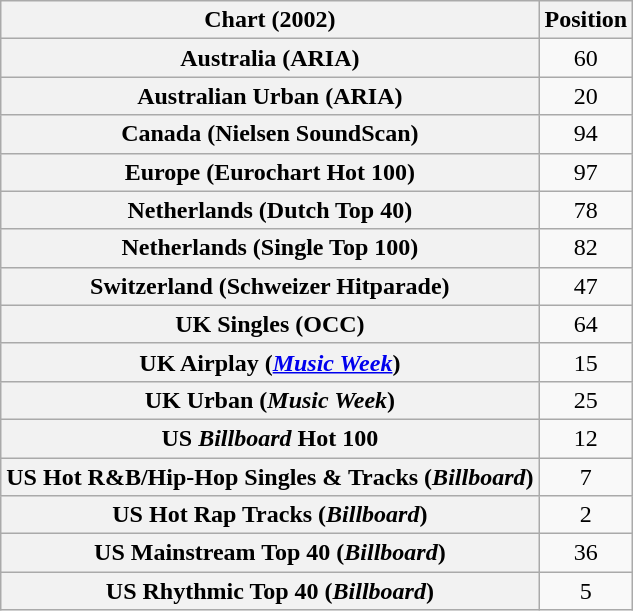<table class="wikitable sortable plainrowheaders" style="text-align:center">
<tr>
<th>Chart (2002)</th>
<th>Position</th>
</tr>
<tr>
<th scope="row">Australia (ARIA)</th>
<td>60</td>
</tr>
<tr>
<th scope="row">Australian Urban (ARIA)</th>
<td>20</td>
</tr>
<tr>
<th scope="row">Canada (Nielsen SoundScan)</th>
<td>94</td>
</tr>
<tr>
<th scope="row">Europe (Eurochart Hot 100)</th>
<td>97</td>
</tr>
<tr>
<th scope="row">Netherlands (Dutch Top 40)</th>
<td>78</td>
</tr>
<tr>
<th scope="row">Netherlands (Single Top 100)</th>
<td>82</td>
</tr>
<tr>
<th scope="row">Switzerland (Schweizer Hitparade)</th>
<td>47</td>
</tr>
<tr>
<th scope="row">UK Singles (OCC)</th>
<td>64</td>
</tr>
<tr>
<th scope="row">UK Airplay (<em><a href='#'>Music Week</a></em>)</th>
<td>15</td>
</tr>
<tr>
<th scope="row">UK Urban (<em>Music Week</em>)</th>
<td>25</td>
</tr>
<tr>
<th scope="row">US <em>Billboard</em> Hot 100</th>
<td>12</td>
</tr>
<tr>
<th scope="row">US Hot R&B/Hip-Hop Singles & Tracks (<em>Billboard</em>)</th>
<td>7</td>
</tr>
<tr>
<th scope="row">US Hot Rap Tracks (<em>Billboard</em>)</th>
<td>2</td>
</tr>
<tr>
<th scope="row">US Mainstream Top 40 (<em>Billboard</em>)</th>
<td>36</td>
</tr>
<tr>
<th scope="row">US Rhythmic Top 40 (<em>Billboard</em>)</th>
<td>5</td>
</tr>
</table>
